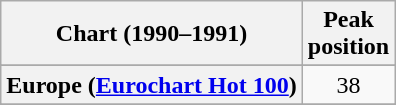<table class="wikitable sortable plainrowheaders" style="text-align:center">
<tr>
<th>Chart (1990–1991)</th>
<th>Peak<br>position</th>
</tr>
<tr>
</tr>
<tr>
</tr>
<tr>
<th scope="row">Europe (<a href='#'>Eurochart Hot 100</a>)</th>
<td>38</td>
</tr>
<tr>
</tr>
<tr>
</tr>
</table>
